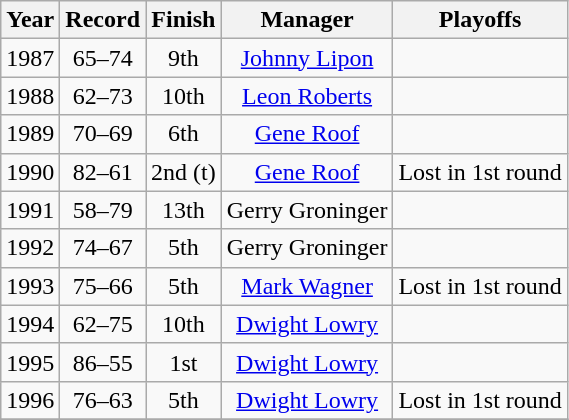<table class="wikitable" style="text-align:center">
<tr>
<th>Year</th>
<th>Record</th>
<th>Finish</th>
<th>Manager</th>
<th>Playoffs</th>
</tr>
<tr>
<td>1987</td>
<td>65–74</td>
<td>9th</td>
<td><a href='#'>Johnny Lipon</a></td>
<td></td>
</tr>
<tr>
<td>1988</td>
<td>62–73</td>
<td>10th</td>
<td><a href='#'>Leon Roberts</a></td>
<td></td>
</tr>
<tr>
<td>1989</td>
<td>70–69</td>
<td>6th</td>
<td><a href='#'>Gene Roof</a></td>
<td></td>
</tr>
<tr>
<td>1990</td>
<td>82–61</td>
<td>2nd (t)</td>
<td><a href='#'>Gene Roof</a></td>
<td>Lost in 1st round</td>
</tr>
<tr>
<td>1991</td>
<td>58–79</td>
<td>13th</td>
<td>Gerry Groninger</td>
<td></td>
</tr>
<tr>
<td>1992</td>
<td>74–67</td>
<td>5th</td>
<td>Gerry Groninger</td>
<td></td>
</tr>
<tr>
<td>1993</td>
<td>75–66</td>
<td>5th</td>
<td><a href='#'>Mark Wagner</a></td>
<td>Lost in 1st round</td>
</tr>
<tr>
<td>1994</td>
<td>62–75</td>
<td>10th</td>
<td><a href='#'>Dwight Lowry</a></td>
<td></td>
</tr>
<tr>
<td>1995</td>
<td>86–55</td>
<td>1st</td>
<td><a href='#'>Dwight Lowry</a></td>
<td></td>
</tr>
<tr>
<td>1996</td>
<td>76–63</td>
<td>5th</td>
<td><a href='#'>Dwight Lowry</a></td>
<td>Lost in 1st round</td>
</tr>
<tr>
</tr>
</table>
